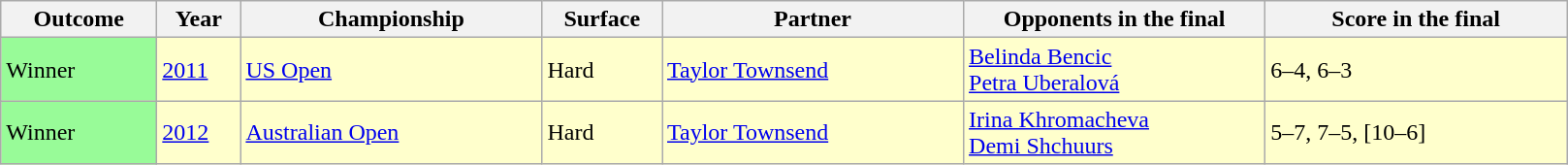<table class="sortable wikitable">
<tr>
<th width="100">Outcome</th>
<th width="50">Year</th>
<th width="200">Championship</th>
<th width="75">Surface</th>
<th width="200">Partner</th>
<th width="200">Opponents in the final</th>
<th width="200">Score in the final</th>
</tr>
<tr bgcolor="#FFFFCC">
<td bgcolor="#98FB98">Winner</td>
<td><a href='#'>2011</a></td>
<td><a href='#'>US Open</a></td>
<td>Hard</td>
<td> <a href='#'>Taylor Townsend</a></td>
<td> <a href='#'>Belinda Bencic</a><br> <a href='#'>Petra Uberalová</a></td>
<td>6–4, 6–3</td>
</tr>
<tr bgcolor="#FFFFCC">
<td bgcolor="#98FB98">Winner</td>
<td><a href='#'>2012</a></td>
<td><a href='#'>Australian Open</a></td>
<td>Hard</td>
<td> <a href='#'>Taylor Townsend</a></td>
<td> <a href='#'>Irina Khromacheva</a><br> <a href='#'>Demi Shchuurs</a></td>
<td>5–7, 7–5, [10–6]</td>
</tr>
</table>
